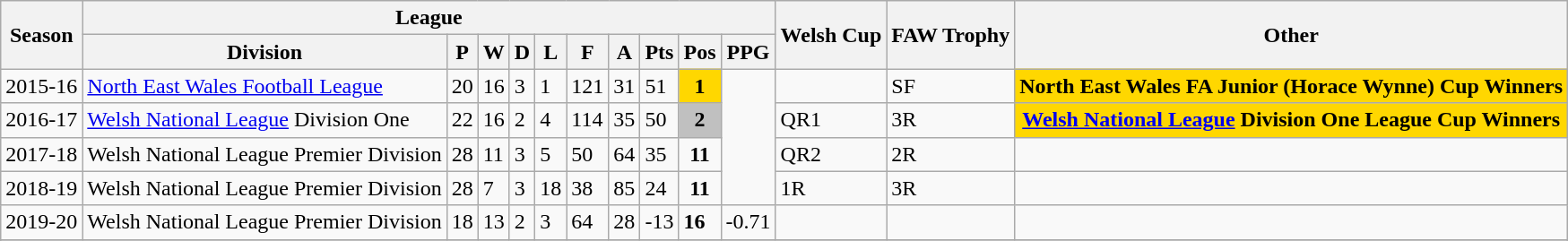<table class="wikitable">
<tr>
<th rowspan="2">Season</th>
<th colspan="10">League</th>
<th rowspan="2">Welsh Cup</th>
<th rowspan="2">FAW Trophy</th>
<th rowspan="2">Other</th>
</tr>
<tr>
<th>Division</th>
<th>P</th>
<th>W</th>
<th>D</th>
<th>L</th>
<th>F</th>
<th>A</th>
<th>Pts</th>
<th>Pos</th>
<th>PPG</th>
</tr>
<tr>
<td>2015-16</td>
<td><a href='#'>North East Wales Football League</a></td>
<td>20</td>
<td>16</td>
<td>3</td>
<td>1</td>
<td>121</td>
<td>31</td>
<td>51</td>
<td align=center bgcolor="Gold"><strong>1</strong></td>
<td rowspan="4"></td>
<td></td>
<td>SF</td>
<td align=center bgcolor="Gold"><strong>North East Wales FA Junior (Horace Wynne) Cup Winners</strong></td>
</tr>
<tr>
<td>2016-17</td>
<td><a href='#'>Welsh National League</a> Division One</td>
<td>22</td>
<td>16</td>
<td>2</td>
<td>4</td>
<td>114</td>
<td>35</td>
<td>50</td>
<td align=center bgcolor="Silver"><strong>2</strong></td>
<td>QR1</td>
<td>3R</td>
<td align=center bgcolor="Gold"><strong><a href='#'>Welsh National League</a> Division One League Cup Winners</strong></td>
</tr>
<tr>
<td>2017-18</td>
<td>Welsh National League Premier Division</td>
<td>28</td>
<td>11</td>
<td>3</td>
<td>5</td>
<td>50</td>
<td>64</td>
<td>35</td>
<td align=center><strong>11</strong></td>
<td>QR2</td>
<td>2R</td>
<td></td>
</tr>
<tr>
<td>2018-19</td>
<td>Welsh National League Premier Division</td>
<td>28</td>
<td>7</td>
<td>3</td>
<td>18</td>
<td>38</td>
<td>85</td>
<td>24</td>
<td align=center><strong>11</strong></td>
<td>1R</td>
<td>3R</td>
<td></td>
</tr>
<tr>
<td>2019-20</td>
<td>Welsh National League Premier Division</td>
<td>18</td>
<td>13</td>
<td>2</td>
<td>3</td>
<td>64</td>
<td>28</td>
<td>-13</td>
<td><strong>16</strong></td>
<td>-0.71</td>
<td></td>
<td></td>
<td></td>
</tr>
<tr>
</tr>
<tr>
</tr>
</table>
